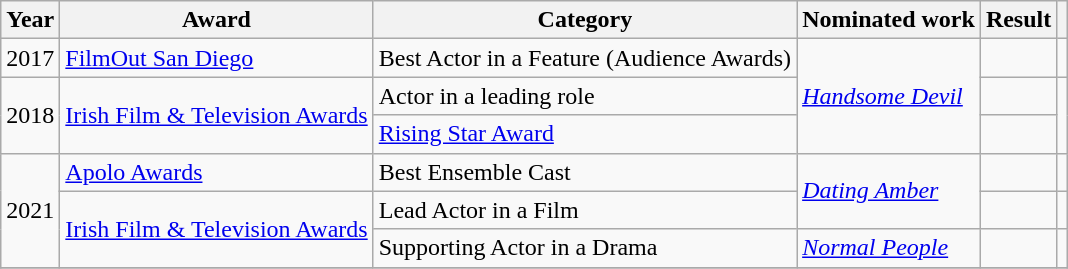<table class="wikitable sortable">
<tr style="text-align:center;">
<th scope="col">Year</th>
<th scope="col">Award</th>
<th scope="col">Category</th>
<th scope="col">Nominated work</th>
<th scope="col">Result</th>
<th scope="col" class="unsortable"></th>
</tr>
<tr>
<td>2017</td>
<td><a href='#'>FilmOut San Diego</a></td>
<td>Best Actor in a Feature (Audience Awards)</td>
<td rowspan="3"><em><a href='#'>Handsome Devil</a></em></td>
<td></td>
<td style="text-align:center;"></td>
</tr>
<tr>
<td rowspan="2">2018</td>
<td rowspan="2"><a href='#'>Irish Film & Television Awards</a></td>
<td>Actor in a leading role</td>
<td></td>
<td style="text-align:center;" rowspan="2"></td>
</tr>
<tr>
<td><a href='#'>Rising Star Award</a></td>
<td></td>
</tr>
<tr>
<td rowspan="3">2021</td>
<td><a href='#'>Apolo Awards</a></td>
<td>Best Ensemble Cast</td>
<td rowspan="2"><em><a href='#'>Dating Amber</a></em></td>
<td></td>
<td></td>
</tr>
<tr>
<td rowspan="2"><a href='#'>Irish Film & Television Awards</a></td>
<td>Lead Actor in a Film</td>
<td></td>
<td></td>
</tr>
<tr>
<td>Supporting Actor in a Drama</td>
<td><em><a href='#'>Normal People</a></em></td>
<td></td>
<td></td>
</tr>
<tr>
</tr>
</table>
